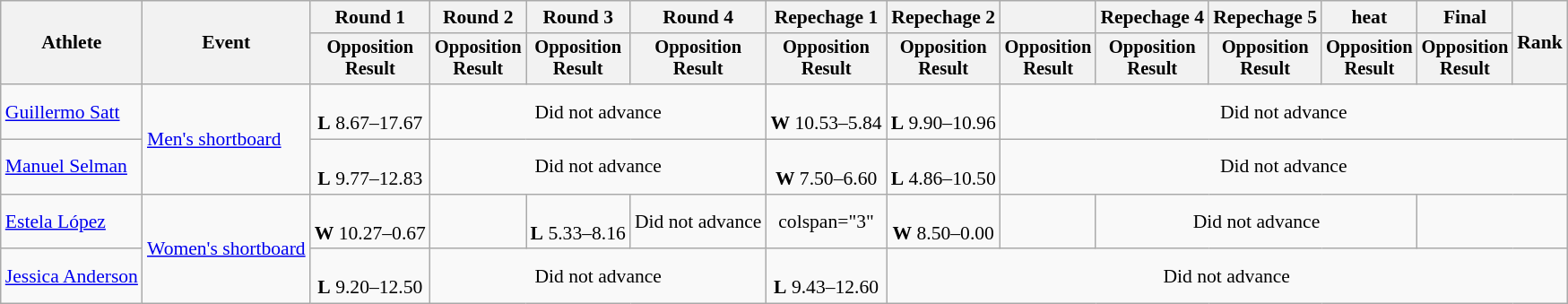<table class=wikitable style=font-size:90%;text-align:center>
<tr>
<th rowspan=2>Athlete</th>
<th rowspan=2>Event</th>
<th>Round 1</th>
<th>Round 2</th>
<th>Round 3</th>
<th>Round 4</th>
<th>Repechage 1</th>
<th>Repechage 2</th>
<th></th>
<th>Repechage 4</th>
<th>Repechage 5</th>
<th> heat</th>
<th>Final</th>
<th rowspan=2>Rank</th>
</tr>
<tr style=font-size:95%>
<th>Opposition<br>Result</th>
<th>Opposition<br>Result</th>
<th>Opposition<br>Result</th>
<th>Opposition<br>Result</th>
<th>Opposition<br>Result</th>
<th>Opposition<br>Result</th>
<th>Opposition<br>Result</th>
<th>Opposition<br>Result</th>
<th>Opposition<br>Result</th>
<th>Opposition<br>Result</th>
<th>Opposition<br>Result</th>
</tr>
<tr>
<td style="text-align:left"><a href='#'>Guillermo Satt</a></td>
<td style="text-align:left" rowspan=2><a href='#'>Men's shortboard</a></td>
<td><br><strong>L</strong> 8.67–17.67</td>
<td colspan="3">Did not advance</td>
<td><br><strong>W</strong> 10.53–5.84</td>
<td><br><strong>L</strong> 9.90–10.96</td>
<td colspan="6">Did not advance</td>
</tr>
<tr>
<td style="text-align:left"><a href='#'>Manuel Selman</a></td>
<td><br><strong>L</strong> 9.77–12.83</td>
<td colspan="3">Did not advance</td>
<td><br><strong>W</strong> 7.50–6.60</td>
<td><br><strong>L</strong> 4.86–10.50</td>
<td colspan="6">Did not advance</td>
</tr>
<tr>
<td style="text-align:left"><a href='#'>Estela López</a></td>
<td style="text-align:left" rowspan=2><a href='#'>Women's shortboard</a></td>
<td><br><strong>W</strong> 10.27–0.67</td>
<td><br></td>
<td><br><strong>L</strong> 5.33–8.16</td>
<td>Did not advance</td>
<td>colspan="3" </td>
<td><br><strong>W</strong> 8.50–0.00</td>
<td><br></td>
<td colspan="3">Did not advance</td>
</tr>
<tr>
<td style="text-align:left"><a href='#'>Jessica Anderson</a></td>
<td><br><strong>L</strong> 9.20–12.50</td>
<td colspan="3">Did not advance</td>
<td><br><strong>L</strong> 9.43–12.60</td>
<td colspan="7">Did not advance</td>
</tr>
</table>
